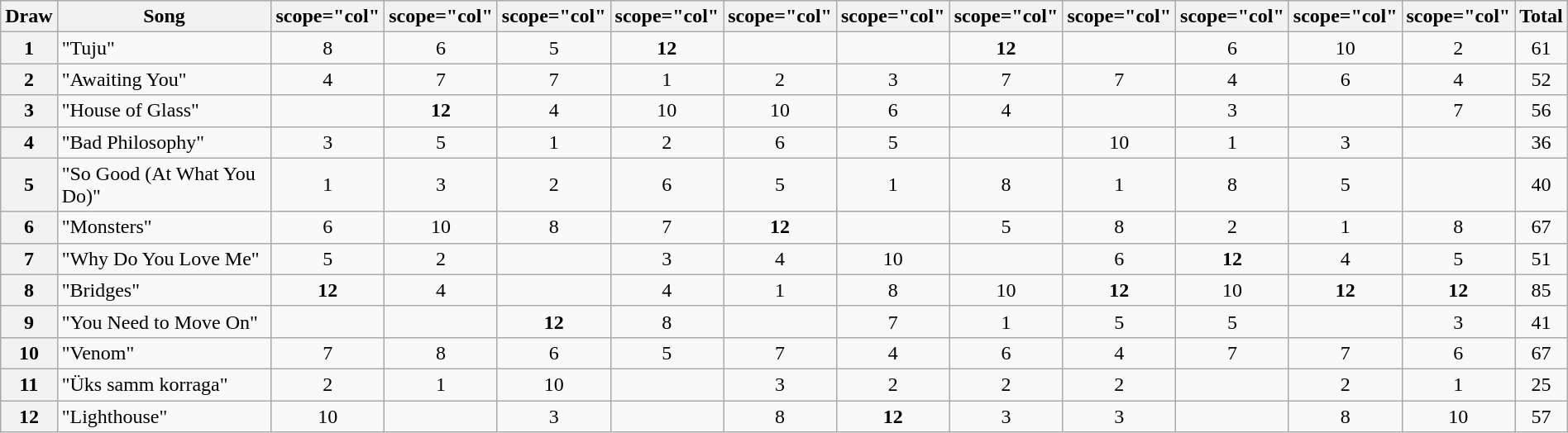<table class="wikitable plainrowheaders collapsible" style="margin: 1em auto 1em auto; text-align:center;">
<tr>
<th>Draw</th>
<th>Song</th>
<th>scope="col" </th>
<th>scope="col" </th>
<th>scope="col" </th>
<th>scope="col" </th>
<th>scope="col" </th>
<th>scope="col" </th>
<th>scope="col" </th>
<th>scope="col" </th>
<th>scope="col" </th>
<th>scope="col" </th>
<th>scope="col" </th>
<th>Total</th>
</tr>
<tr>
<th scope="row" style="text-align:center;">1</th>
<td align="left">"Tuju"</td>
<td>8</td>
<td>6</td>
<td>5</td>
<td><strong>12</strong></td>
<td></td>
<td></td>
<td><strong>12</strong></td>
<td></td>
<td>6</td>
<td>10</td>
<td>2</td>
<td>61</td>
</tr>
<tr>
<th scope="row" style="text-align:center;">2</th>
<td align="left">"Awaiting You"</td>
<td>4</td>
<td>7</td>
<td>7</td>
<td>1</td>
<td>2</td>
<td>3</td>
<td>7</td>
<td>7</td>
<td>4</td>
<td>6</td>
<td>4</td>
<td>52</td>
</tr>
<tr>
<th scope="row" style="text-align:center;">3</th>
<td align="left">"House of Glass"</td>
<td></td>
<td><strong>12</strong></td>
<td>4</td>
<td>10</td>
<td>10</td>
<td>6</td>
<td>4</td>
<td></td>
<td>3</td>
<td></td>
<td>7</td>
<td>56</td>
</tr>
<tr>
<th scope="row" style="text-align:center;">4</th>
<td align="left">"Bad Philosophy"</td>
<td>3</td>
<td>5</td>
<td>1</td>
<td>2</td>
<td>6</td>
<td>5</td>
<td></td>
<td>10</td>
<td>1</td>
<td>3</td>
<td></td>
<td>36</td>
</tr>
<tr>
<th scope="row" style="text-align:center;">5</th>
<td align="left">"So Good (At What You Do)"</td>
<td>1</td>
<td>3</td>
<td>2</td>
<td>6</td>
<td>5</td>
<td>1</td>
<td>8</td>
<td>1</td>
<td>8</td>
<td>5</td>
<td></td>
<td>40</td>
</tr>
<tr>
<th scope="row" style="text-align:center;">6</th>
<td align="left">"Monsters"</td>
<td>6</td>
<td>10</td>
<td>8</td>
<td>7</td>
<td><strong>12</strong></td>
<td></td>
<td>5</td>
<td>8</td>
<td>2</td>
<td>1</td>
<td>8</td>
<td>67</td>
</tr>
<tr>
<th scope="row" style="text-align:center;">7</th>
<td align="left">"Why Do You Love Me"</td>
<td>5</td>
<td>2</td>
<td></td>
<td>3</td>
<td>4</td>
<td>10</td>
<td></td>
<td>6</td>
<td><strong>12</strong></td>
<td>4</td>
<td>5</td>
<td>51</td>
</tr>
<tr>
<th scope="row" style="text-align:center;">8</th>
<td align="left">"Bridges"</td>
<td><strong>12</strong></td>
<td>4</td>
<td></td>
<td>4</td>
<td>1</td>
<td>8</td>
<td>10</td>
<td><strong>12</strong></td>
<td>10</td>
<td><strong>12</strong></td>
<td><strong>12</strong></td>
<td>85</td>
</tr>
<tr>
<th scope="row" style="text-align:center;">9</th>
<td align="left">"You Need to Move On"</td>
<td></td>
<td></td>
<td><strong>12</strong></td>
<td>8</td>
<td></td>
<td>7</td>
<td>1</td>
<td>5</td>
<td>5</td>
<td></td>
<td>3</td>
<td>41</td>
</tr>
<tr>
<th scope="row" style="text-align:center;">10</th>
<td align="left">"Venom"</td>
<td>7</td>
<td>8</td>
<td>6</td>
<td>5</td>
<td>7</td>
<td>4</td>
<td>6</td>
<td>4</td>
<td>7</td>
<td>7</td>
<td>6</td>
<td>67</td>
</tr>
<tr>
<th scope="row" style="text-align:center;">11</th>
<td align="left">"Üks samm korraga"</td>
<td>2</td>
<td>1</td>
<td>10</td>
<td></td>
<td>3</td>
<td>2</td>
<td>2</td>
<td>2</td>
<td></td>
<td>2</td>
<td>1</td>
<td>25</td>
</tr>
<tr>
<th scope="row" style="text-align:center;">12</th>
<td align="left">"Lighthouse"</td>
<td>10</td>
<td></td>
<td>3</td>
<td></td>
<td>8</td>
<td><strong>12</strong></td>
<td>3</td>
<td>3</td>
<td></td>
<td>8</td>
<td>10</td>
<td>57</td>
</tr>
</table>
